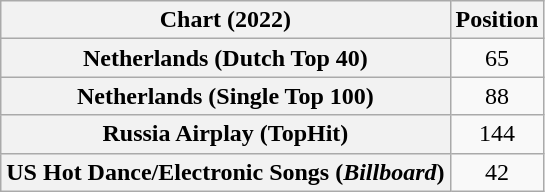<table class="wikitable sortable plainrowheaders" style="text-align:center">
<tr>
<th scope="col">Chart (2022)</th>
<th scope="col">Position</th>
</tr>
<tr>
<th scope="row">Netherlands (Dutch Top 40)</th>
<td>65</td>
</tr>
<tr>
<th scope="row">Netherlands (Single Top 100)</th>
<td>88</td>
</tr>
<tr>
<th scope="row">Russia Airplay (TopHit)</th>
<td>144</td>
</tr>
<tr>
<th scope="row">US Hot Dance/Electronic Songs (<em>Billboard</em>)</th>
<td>42</td>
</tr>
</table>
